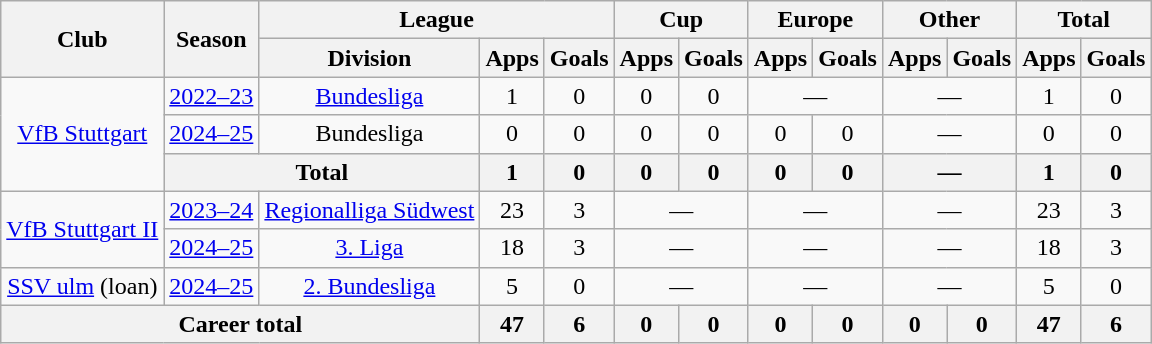<table class="wikitable" style="text-align:center">
<tr>
<th rowspan="2">Club</th>
<th rowspan="2">Season</th>
<th colspan="3">League</th>
<th colspan="2">Cup</th>
<th colspan="2">Europe</th>
<th colspan="2">Other</th>
<th colspan="2">Total</th>
</tr>
<tr>
<th>Division</th>
<th>Apps</th>
<th>Goals</th>
<th>Apps</th>
<th>Goals</th>
<th>Apps</th>
<th>Goals</th>
<th>Apps</th>
<th>Goals</th>
<th>Apps</th>
<th>Goals</th>
</tr>
<tr>
<td rowspan="3"><a href='#'>VfB Stuttgart</a></td>
<td><a href='#'>2022–23</a></td>
<td><a href='#'>Bundesliga</a></td>
<td>1</td>
<td>0</td>
<td>0</td>
<td>0</td>
<td colspan="2">—</td>
<td colspan="2">—</td>
<td>1</td>
<td>0</td>
</tr>
<tr>
<td><a href='#'>2024–25</a></td>
<td>Bundesliga</td>
<td>0</td>
<td>0</td>
<td>0</td>
<td>0</td>
<td>0</td>
<td>0</td>
<td colspan="2">—</td>
<td>0</td>
<td>0</td>
</tr>
<tr>
<th colspan="2">Total</th>
<th>1</th>
<th>0</th>
<th>0</th>
<th>0</th>
<th>0</th>
<th>0</th>
<th colspan="2">—</th>
<th>1</th>
<th>0</th>
</tr>
<tr>
<td rowspan="2"><a href='#'>VfB Stuttgart II</a></td>
<td><a href='#'>2023–24</a></td>
<td><a href='#'>Regionalliga Südwest</a></td>
<td>23</td>
<td>3</td>
<td colspan="2">—</td>
<td colspan="2">—</td>
<td colspan="2">—</td>
<td>23</td>
<td>3</td>
</tr>
<tr>
<td><a href='#'>2024–25</a></td>
<td><a href='#'>3. Liga</a></td>
<td>18</td>
<td>3</td>
<td colspan="2">—</td>
<td colspan="2">—</td>
<td colspan="2">—</td>
<td>18</td>
<td>3</td>
</tr>
<tr>
<td><a href='#'>SSV ulm</a> (loan)</td>
<td><a href='#'>2024–25</a></td>
<td><a href='#'>2. Bundesliga</a></td>
<td>5</td>
<td>0</td>
<td colspan="2">—</td>
<td colspan="2">—</td>
<td colspan="2">—</td>
<td>5</td>
<td>0</td>
</tr>
<tr>
<th colspan="3">Career total</th>
<th>47</th>
<th>6</th>
<th>0</th>
<th>0</th>
<th>0</th>
<th>0</th>
<th>0</th>
<th>0</th>
<th>47</th>
<th>6</th>
</tr>
</table>
